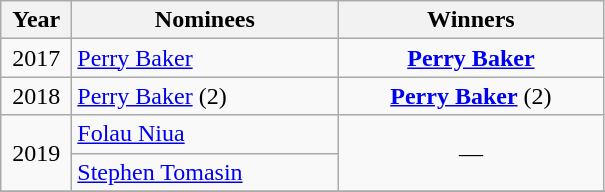<table class="wikitable">
<tr>
<th width=40>Year</th>
<th width=170>Nominees</th>
<th width=170>Winners</th>
</tr>
<tr>
<td align=center>2017</td>
<td><a href='#'>Perry Baker</a></td>
<td align=center><strong><a href='#'>Perry Baker</a></strong></td>
</tr>
<tr>
<td align=center>2018</td>
<td><a href='#'>Perry Baker</a> (2)</td>
<td align=center><strong><a href='#'>Perry Baker</a></strong> (2)</td>
</tr>
<tr>
<td align=center rowspan=2>2019</td>
<td><a href='#'>Folau Niua</a></td>
<td align=center rowspan=2>—</td>
</tr>
<tr>
<td><a href='#'>Stephen Tomasin</a></td>
</tr>
<tr>
</tr>
</table>
